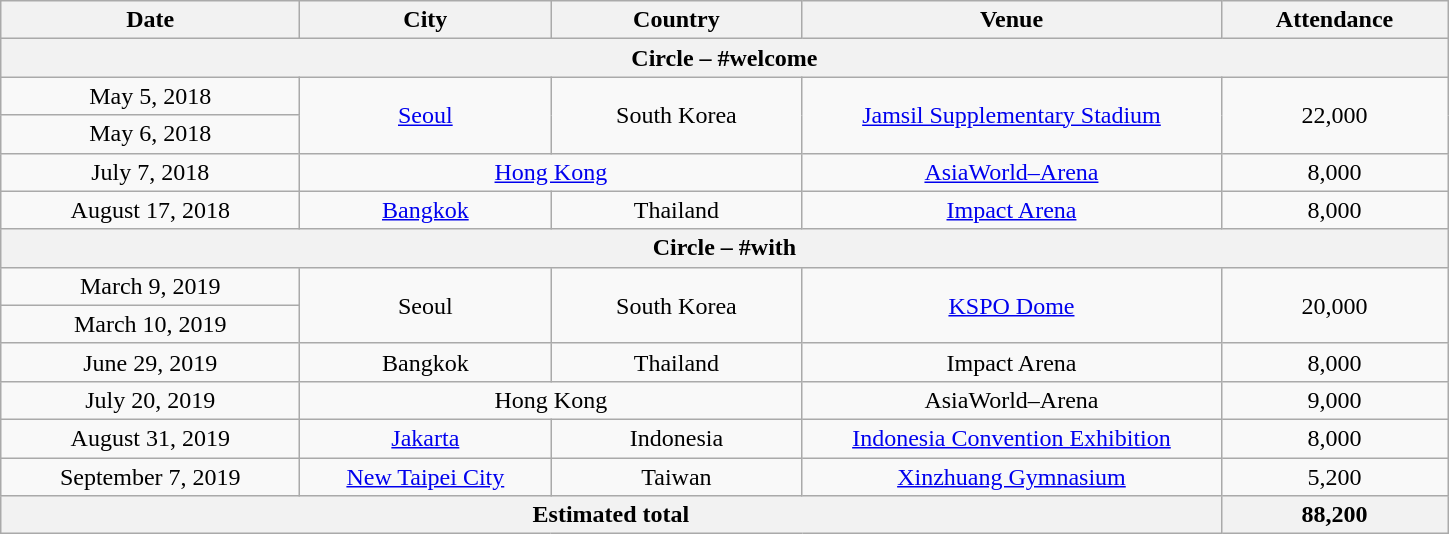<table class="wikitable plainrowheaders" style="text-align:center;">
<tr>
<th scope="col" style="width:12em;">Date</th>
<th scope="col" style="width:10em;">City</th>
<th scope="col" style="width:10em;">Country</th>
<th scope="col" style="width:17em;">Venue</th>
<th scope="col" style="width:9em;">Attendance</th>
</tr>
<tr>
<th colspan="5">Circle – #welcome</th>
</tr>
<tr>
<td>May 5, 2018</td>
<td rowspan="2"><a href='#'>Seoul</a></td>
<td rowspan="2">South Korea</td>
<td rowspan="2"><a href='#'>Jamsil Supplementary Stadium</a></td>
<td rowspan="2">22,000</td>
</tr>
<tr>
<td>May 6, 2018</td>
</tr>
<tr>
<td>July 7, 2018</td>
<td colspan="2" rowspan="1"><a href='#'>Hong Kong</a></td>
<td rowspan="1"><a href='#'>AsiaWorld–Arena</a></td>
<td rowspan="1">8,000</td>
</tr>
<tr>
<td>August 17, 2018</td>
<td rowspan="1"><a href='#'>Bangkok</a></td>
<td rowspan="1">Thailand</td>
<td rowspan="1"><a href='#'>Impact Arena</a></td>
<td rowspan="1">8,000</td>
</tr>
<tr>
<th colspan="5">Circle – #with</th>
</tr>
<tr>
<td>March 9, 2019</td>
<td rowspan="2">Seoul</td>
<td rowspan="2">South Korea</td>
<td rowspan="2"><a href='#'>KSPO Dome</a></td>
<td rowspan="2">20,000</td>
</tr>
<tr>
<td>March 10, 2019</td>
</tr>
<tr>
<td>June 29, 2019</td>
<td rowspan="1">Bangkok</td>
<td rowspan="1">Thailand</td>
<td rowspan="1">Impact Arena</td>
<td rowspan="1">8,000</td>
</tr>
<tr>
<td>July 20, 2019</td>
<td colspan="2" rowspan="1">Hong Kong</td>
<td rowspan="1">AsiaWorld–Arena</td>
<td rowspan="1">9,000</td>
</tr>
<tr>
<td>August 31, 2019</td>
<td rowspan="1"><a href='#'>Jakarta</a></td>
<td rowspan="1">Indonesia</td>
<td rowspan="1"><a href='#'>Indonesia Convention Exhibition</a></td>
<td rowspan="1">8,000</td>
</tr>
<tr>
<td>September 7, 2019</td>
<td rowspan="1"><a href='#'>New Taipei City</a></td>
<td rowspan="1">Taiwan</td>
<td rowspan="1"><a href='#'>Xinzhuang Gymnasium</a></td>
<td rowspan="1">5,200</td>
</tr>
<tr>
<th colspan="4">Estimated total</th>
<th>88,200</th>
</tr>
</table>
